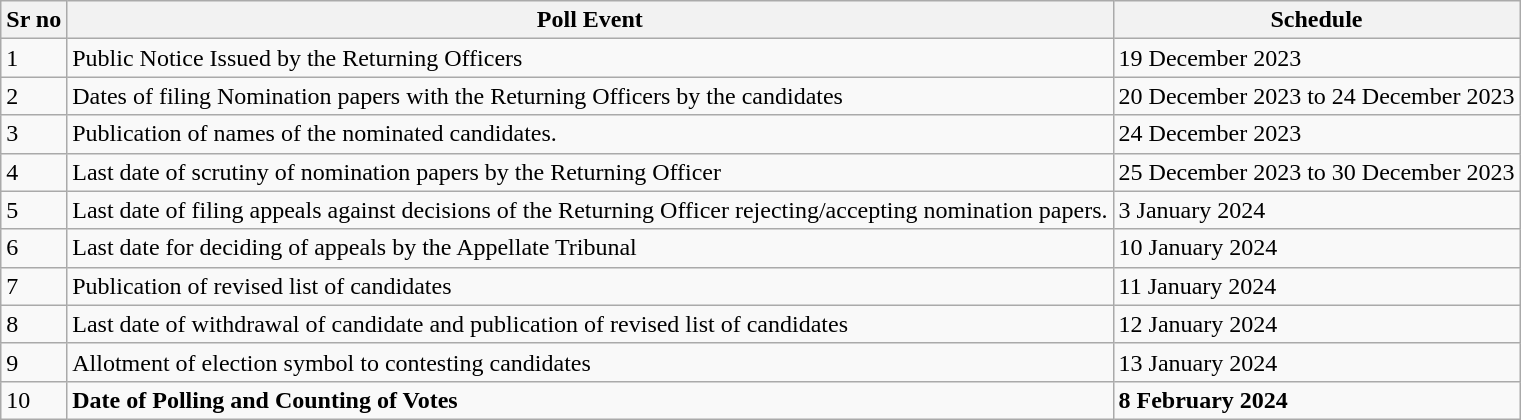<table class="wikitable">
<tr>
<th>Sr no</th>
<th>Poll Event</th>
<th>Schedule</th>
</tr>
<tr>
<td>1</td>
<td>Public Notice Issued by the Returning Officers</td>
<td>19 December 2023</td>
</tr>
<tr>
<td>2</td>
<td>Dates of filing Nomination papers with the Returning Officers by the candidates</td>
<td>20 December 2023 to 24 December 2023</td>
</tr>
<tr>
<td>3</td>
<td>Publication of names of the nominated candidates.</td>
<td>24 December 2023</td>
</tr>
<tr>
<td>4</td>
<td>Last date of scrutiny of nomination papers by the Returning Officer</td>
<td>25 December 2023 to 30 December 2023</td>
</tr>
<tr>
<td>5</td>
<td>Last date of filing appeals against decisions of the Returning Officer rejecting/accepting nomination papers.</td>
<td>3 January 2024</td>
</tr>
<tr>
<td>6</td>
<td>Last date for deciding of appeals by the Appellate Tribunal</td>
<td>10 January 2024</td>
</tr>
<tr>
<td>7</td>
<td>Publication of revised list of candidates</td>
<td>11 January 2024</td>
</tr>
<tr>
<td>8</td>
<td>Last date of withdrawal of candidate and publication of revised list of candidates</td>
<td>12 January 2024</td>
</tr>
<tr>
<td>9</td>
<td>Allotment of election symbol to contesting candidates</td>
<td>13 January 2024</td>
</tr>
<tr>
<td>10</td>
<td><strong>Date of Polling and Counting of Votes</strong></td>
<td><strong>8 February 2024</strong></td>
</tr>
</table>
